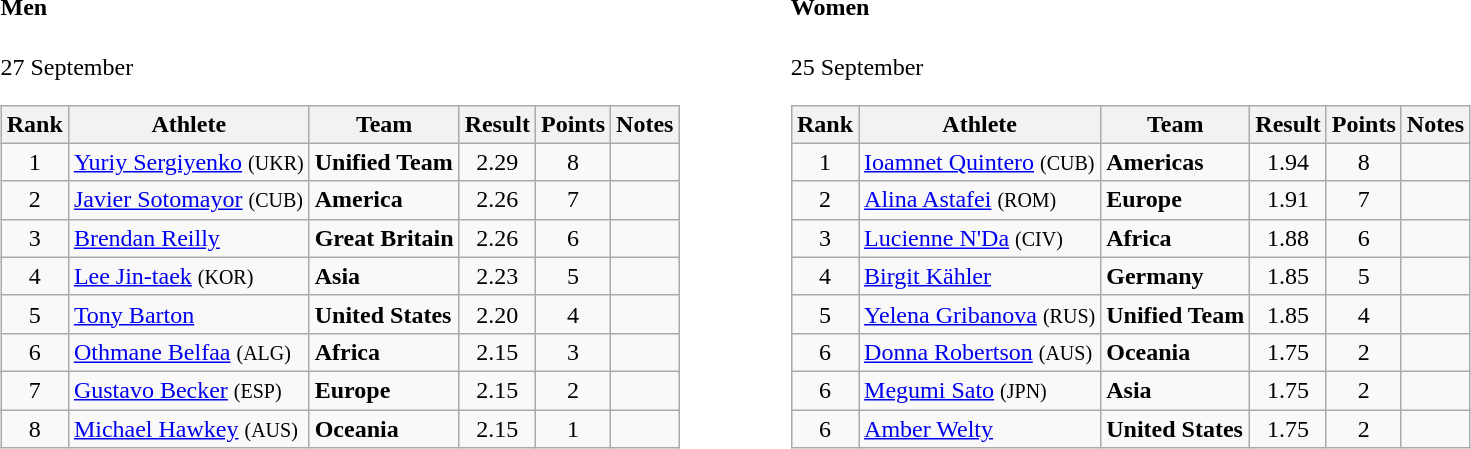<table>
<tr>
<td valign="top"><br><h4>Men</h4>27 September<table class="wikitable" style="text-align:center">
<tr>
<th>Rank</th>
<th>Athlete</th>
<th>Team</th>
<th>Result</th>
<th>Points</th>
<th>Notes</th>
</tr>
<tr>
<td>1</td>
<td align="left"><a href='#'>Yuriy Sergiyenko</a> <small>(UKR) </small></td>
<td align=left><strong>Unified Team</strong></td>
<td>2.29</td>
<td>8</td>
<td></td>
</tr>
<tr>
<td>2</td>
<td align="left"><a href='#'>Javier Sotomayor</a> <small>(CUB) </small></td>
<td align=left><strong>America</strong></td>
<td>2.26</td>
<td>7</td>
<td></td>
</tr>
<tr>
<td>3</td>
<td align="left"><a href='#'>Brendan Reilly</a></td>
<td align=left><strong>Great Britain</strong></td>
<td>2.26</td>
<td>6</td>
<td></td>
</tr>
<tr>
<td>4</td>
<td align="left"><a href='#'>Lee Jin-taek</a> <small>(KOR) </small></td>
<td align=left><strong>Asia</strong></td>
<td>2.23</td>
<td>5</td>
<td></td>
</tr>
<tr>
<td>5</td>
<td align="left"><a href='#'>Tony Barton</a></td>
<td align=left><strong>United States</strong></td>
<td>2.20</td>
<td>4</td>
<td></td>
</tr>
<tr>
<td>6</td>
<td align="left"><a href='#'>Othmane Belfaa</a> <small>(ALG) </small></td>
<td align=left><strong>Africa</strong></td>
<td>2.15</td>
<td>3</td>
<td></td>
</tr>
<tr>
<td>7</td>
<td align="left"><a href='#'>Gustavo Becker</a> <small>(ESP) </small></td>
<td align=left><strong>Europe</strong></td>
<td>2.15</td>
<td>2</td>
<td></td>
</tr>
<tr>
<td>8</td>
<td align="left"><a href='#'>Michael Hawkey</a> <small>(AUS) </small></td>
<td align=left><strong>Oceania</strong></td>
<td>2.15</td>
<td>1</td>
<td></td>
</tr>
</table>
</td>
<td width="50"> </td>
<td valign="top"><br><h4>Women</h4>25 September<table class="wikitable" style="text-align:center">
<tr>
<th>Rank</th>
<th>Athlete</th>
<th>Team</th>
<th>Result</th>
<th>Points</th>
<th>Notes</th>
</tr>
<tr>
<td>1</td>
<td align="left"><a href='#'>Ioamnet Quintero</a> <small>(CUB) </small></td>
<td align=left><strong>Americas</strong></td>
<td>1.94</td>
<td>8</td>
<td></td>
</tr>
<tr>
<td>2</td>
<td align="left"><a href='#'>Alina Astafei</a> <small>(ROM) </small></td>
<td align=left><strong>Europe</strong></td>
<td>1.91</td>
<td>7</td>
<td></td>
</tr>
<tr>
<td>3</td>
<td align="left"><a href='#'>Lucienne N'Da</a> <small>(CIV) </small></td>
<td align=left><strong>Africa</strong></td>
<td>1.88</td>
<td>6</td>
<td></td>
</tr>
<tr>
<td>4</td>
<td align="left"><a href='#'>Birgit Kähler</a></td>
<td align=left><strong>Germany</strong></td>
<td>1.85</td>
<td>5</td>
<td></td>
</tr>
<tr>
<td>5</td>
<td align="left"><a href='#'>Yelena Gribanova</a> <small>(RUS) </small></td>
<td align=left><strong>Unified Team</strong></td>
<td>1.85</td>
<td>4</td>
<td></td>
</tr>
<tr>
<td>6</td>
<td align="left"><a href='#'>Donna Robertson</a> <small>(AUS) </small></td>
<td align=left><strong>Oceania</strong></td>
<td>1.75</td>
<td>2</td>
<td></td>
</tr>
<tr>
<td>6</td>
<td align="left"><a href='#'>Megumi Sato</a> <small>(JPN) </small></td>
<td align=left><strong>Asia</strong></td>
<td>1.75</td>
<td>2</td>
<td></td>
</tr>
<tr>
<td>6</td>
<td align="left"><a href='#'>Amber Welty</a></td>
<td align=left><strong>United States</strong></td>
<td>1.75</td>
<td>2</td>
<td></td>
</tr>
</table>
</td>
</tr>
</table>
